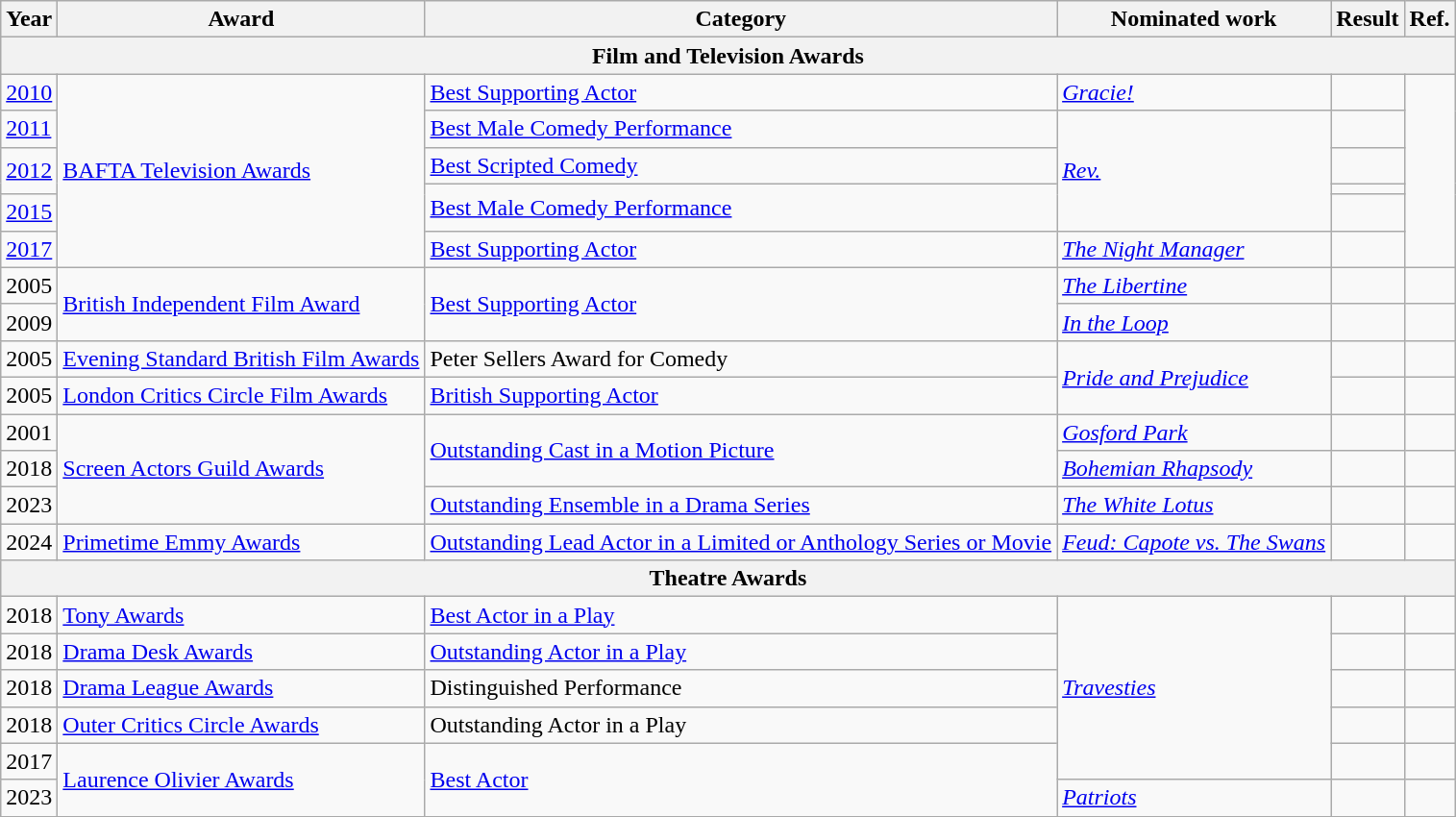<table class="wikitable">
<tr>
<th>Year</th>
<th>Award</th>
<th>Category</th>
<th>Nominated work</th>
<th>Result</th>
<th>Ref.</th>
</tr>
<tr>
<th colspan=6>Film and Television Awards</th>
</tr>
<tr>
<td><a href='#'>2010</a></td>
<td rowspan=6><a href='#'>BAFTA Television Awards</a></td>
<td><a href='#'>Best Supporting Actor</a></td>
<td><em><a href='#'>Gracie!</a></em></td>
<td></td>
<td rowspan=6></td>
</tr>
<tr>
<td><a href='#'>2011</a></td>
<td><a href='#'>Best Male Comedy Performance</a></td>
<td rowspan=4><em><a href='#'>Rev.</a></em></td>
<td></td>
</tr>
<tr>
<td rowspan=2><a href='#'>2012</a></td>
<td><a href='#'>Best Scripted Comedy</a></td>
<td></td>
</tr>
<tr>
<td rowspan=2><a href='#'>Best Male Comedy Performance</a></td>
<td></td>
</tr>
<tr>
<td><a href='#'>2015</a></td>
<td></td>
</tr>
<tr>
<td><a href='#'>2017</a></td>
<td><a href='#'>Best Supporting Actor</a></td>
<td><em><a href='#'>The Night Manager</a></em></td>
<td></td>
</tr>
<tr>
<td>2005</td>
<td rowspan=2><a href='#'>British Independent Film Award</a></td>
<td rowspan=2><a href='#'>Best Supporting Actor</a></td>
<td><em><a href='#'>The Libertine</a></em></td>
<td></td>
<td></td>
</tr>
<tr>
<td>2009</td>
<td><em><a href='#'>In the Loop</a></em></td>
<td></td>
<td></td>
</tr>
<tr>
<td>2005</td>
<td><a href='#'>Evening Standard British Film Awards</a></td>
<td>Peter Sellers Award for Comedy</td>
<td rowspan=2><em><a href='#'>Pride and Prejudice</a></em></td>
<td></td>
<td></td>
</tr>
<tr>
<td>2005</td>
<td><a href='#'>London Critics Circle Film Awards</a></td>
<td><a href='#'>British Supporting Actor</a></td>
<td></td>
<td></td>
</tr>
<tr>
<td>2001</td>
<td rowspan=3><a href='#'>Screen Actors Guild Awards</a></td>
<td rowspan=2><a href='#'>Outstanding Cast in a Motion Picture</a></td>
<td><em><a href='#'>Gosford Park</a></em></td>
<td></td>
<td></td>
</tr>
<tr>
<td>2018</td>
<td><em><a href='#'>Bohemian Rhapsody</a></em></td>
<td></td>
<td></td>
</tr>
<tr>
<td>2023</td>
<td><a href='#'>Outstanding Ensemble in a Drama Series</a></td>
<td><em><a href='#'>The White Lotus</a></em></td>
<td></td>
<td></td>
</tr>
<tr>
<td>2024</td>
<td><a href='#'>Primetime Emmy Awards</a></td>
<td><a href='#'>Outstanding Lead Actor in a Limited or Anthology Series or Movie</a></td>
<td><em><a href='#'>Feud: Capote vs. The Swans</a></em></td>
<td></td>
<td></td>
</tr>
<tr>
<th colspan=6>Theatre Awards</th>
</tr>
<tr>
<td>2018</td>
<td><a href='#'>Tony Awards</a></td>
<td><a href='#'>Best Actor in a Play</a></td>
<td rowspan=5><em><a href='#'>Travesties</a></em></td>
<td></td>
<td></td>
</tr>
<tr>
<td>2018</td>
<td><a href='#'>Drama Desk Awards</a></td>
<td><a href='#'>Outstanding Actor in a Play</a></td>
<td></td>
<td></td>
</tr>
<tr>
<td>2018</td>
<td><a href='#'>Drama League Awards</a></td>
<td>Distinguished Performance</td>
<td></td>
<td></td>
</tr>
<tr>
<td>2018</td>
<td><a href='#'>Outer Critics Circle Awards</a></td>
<td>Outstanding Actor in a Play</td>
<td></td>
<td></td>
</tr>
<tr>
<td>2017</td>
<td rowspan=2><a href='#'>Laurence Olivier Awards</a></td>
<td rowspan=2><a href='#'>Best Actor</a></td>
<td></td>
<td></td>
</tr>
<tr>
<td>2023</td>
<td><em><a href='#'>Patriots</a></em></td>
<td></td>
<td></td>
</tr>
<tr>
</tr>
</table>
